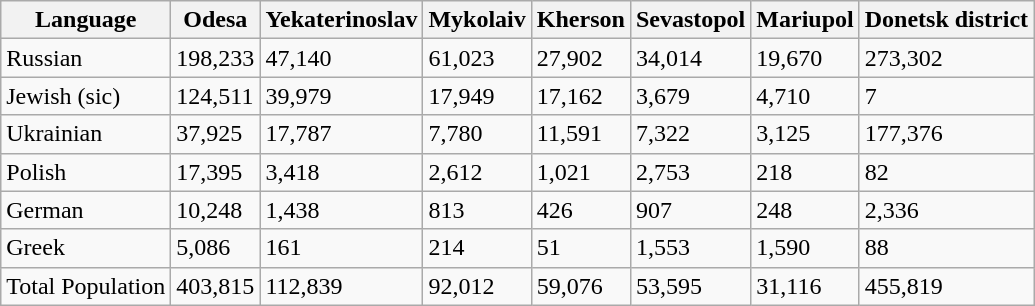<table class="wikitable">
<tr>
<th>Language</th>
<th>Odesa</th>
<th>Yekaterinoslav</th>
<th>Mykolaiv</th>
<th>Kherson</th>
<th>Sevastopol</th>
<th>Mariupol</th>
<th>Donetsk district</th>
</tr>
<tr>
<td>Russian</td>
<td>198,233</td>
<td>47,140</td>
<td>61,023</td>
<td>27,902</td>
<td>34,014</td>
<td>19,670</td>
<td>273,302</td>
</tr>
<tr>
<td>Jewish (sic)</td>
<td>124,511</td>
<td>39,979</td>
<td>17,949</td>
<td>17,162</td>
<td>3,679</td>
<td>4,710</td>
<td>7</td>
</tr>
<tr>
<td>Ukrainian</td>
<td>37,925</td>
<td>17,787</td>
<td>7,780</td>
<td>11,591</td>
<td>7,322</td>
<td>3,125</td>
<td>177,376</td>
</tr>
<tr>
<td>Polish</td>
<td>17,395</td>
<td>3,418</td>
<td>2,612</td>
<td>1,021</td>
<td>2,753</td>
<td>218</td>
<td>82</td>
</tr>
<tr>
<td>German</td>
<td>10,248</td>
<td>1,438</td>
<td>813</td>
<td>426</td>
<td>907</td>
<td>248</td>
<td>2,336</td>
</tr>
<tr>
<td>Greek</td>
<td>5,086</td>
<td>161</td>
<td>214</td>
<td>51</td>
<td>1,553</td>
<td>1,590</td>
<td>88</td>
</tr>
<tr>
<td>Total Population</td>
<td>403,815</td>
<td>112,839</td>
<td>92,012</td>
<td>59,076</td>
<td>53,595</td>
<td>31,116</td>
<td>455,819</td>
</tr>
</table>
